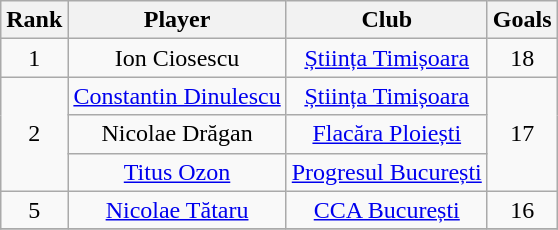<table class="wikitable sortable" style="text-align:center">
<tr>
<th>Rank</th>
<th>Player</th>
<th>Club</th>
<th>Goals</th>
</tr>
<tr>
<td rowspan=1 align=center>1</td>
<td>Ion Ciosescu</td>
<td><a href='#'>Știința Timișoara</a></td>
<td rowspan=1 align=center>18</td>
</tr>
<tr>
<td rowspan=3 align=center>2</td>
<td><a href='#'>Constantin Dinulescu</a></td>
<td><a href='#'>Știința Timișoara</a></td>
<td rowspan=3 align=center>17</td>
</tr>
<tr>
<td>Nicolae Drăgan</td>
<td><a href='#'>Flacăra Ploiești</a></td>
</tr>
<tr>
<td><a href='#'>Titus Ozon</a></td>
<td><a href='#'>Progresul București</a></td>
</tr>
<tr>
<td rowspan=1 align=center>5</td>
<td><a href='#'>Nicolae Tătaru</a></td>
<td><a href='#'>CCA București</a></td>
<td rowspan=1 align=center>16</td>
</tr>
<tr>
</tr>
</table>
